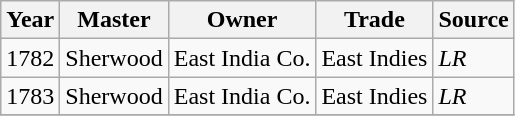<table class=" wikitable">
<tr>
<th>Year</th>
<th>Master</th>
<th>Owner</th>
<th>Trade</th>
<th>Source</th>
</tr>
<tr>
<td>1782</td>
<td>Sherwood</td>
<td>East India Co.</td>
<td>East Indies</td>
<td><em>LR</em></td>
</tr>
<tr>
<td>1783</td>
<td>Sherwood</td>
<td>East India Co.</td>
<td>East Indies</td>
<td><em>LR</em></td>
</tr>
<tr>
</tr>
</table>
